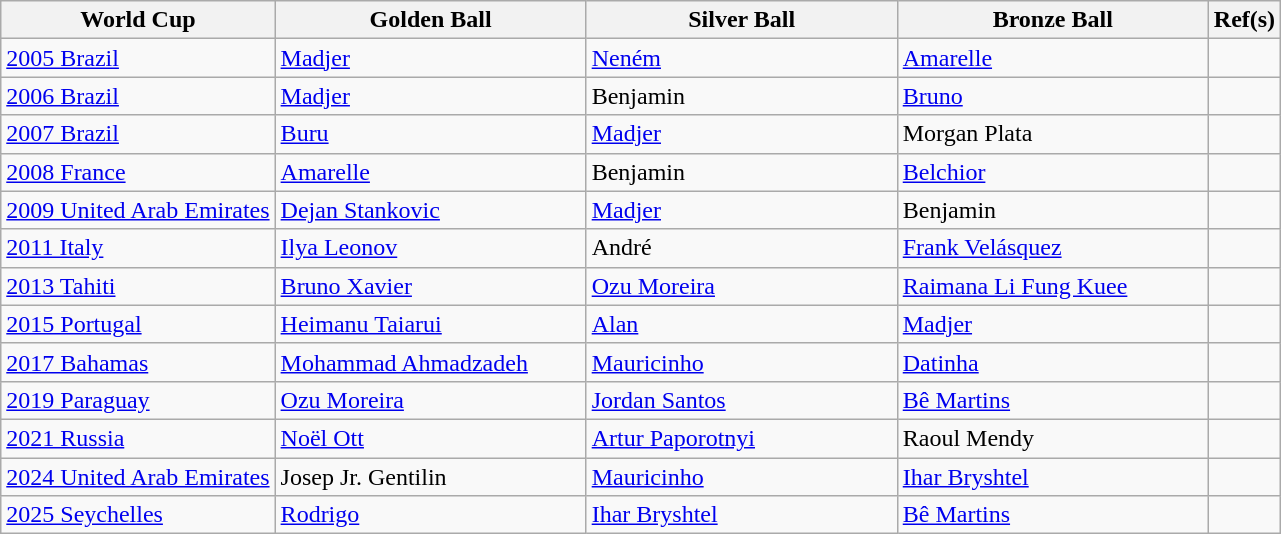<table class=wikitable>
<tr>
<th>World Cup</th>
<th width=200>Golden Ball</th>
<th width=200>Silver Ball</th>
<th width=200>Bronze Ball</th>
<th>Ref(s)</th>
</tr>
<tr>
<td><a href='#'>2005 Brazil</a></td>
<td> <a href='#'>Madjer</a></td>
<td> <a href='#'>Neném</a></td>
<td> <a href='#'>Amarelle</a></td>
<td></td>
</tr>
<tr>
<td><a href='#'>2006 Brazil</a></td>
<td> <a href='#'>Madjer</a></td>
<td> Benjamin</td>
<td> <a href='#'>Bruno</a></td>
<td></td>
</tr>
<tr>
<td><a href='#'>2007 Brazil</a></td>
<td> <a href='#'>Buru</a></td>
<td> <a href='#'>Madjer</a></td>
<td> Morgan Plata</td>
<td></td>
</tr>
<tr>
<td><a href='#'>2008 France</a></td>
<td> <a href='#'>Amarelle</a></td>
<td> Benjamin</td>
<td> <a href='#'>Belchior</a></td>
<td></td>
</tr>
<tr>
<td><a href='#'>2009 United Arab Emirates</a></td>
<td> <a href='#'>Dejan Stankovic</a></td>
<td> <a href='#'>Madjer</a></td>
<td> Benjamin</td>
<td></td>
</tr>
<tr>
<td><a href='#'>2011 Italy</a></td>
<td> <a href='#'>Ilya Leonov</a></td>
<td> André</td>
<td> <a href='#'>Frank Velásquez</a></td>
<td></td>
</tr>
<tr>
<td><a href='#'>2013 Tahiti</a></td>
<td> <a href='#'>Bruno Xavier</a></td>
<td> <a href='#'>Ozu Moreira</a></td>
<td> <a href='#'>Raimana Li Fung Kuee</a></td>
<td></td>
</tr>
<tr>
<td><a href='#'>2015 Portugal</a></td>
<td> <a href='#'>Heimanu Taiarui</a></td>
<td> <a href='#'>Alan</a></td>
<td> <a href='#'>Madjer</a></td>
<td></td>
</tr>
<tr>
<td><a href='#'>2017 Bahamas</a></td>
<td> <a href='#'>Mohammad Ahmadzadeh</a></td>
<td> <a href='#'>Mauricinho</a></td>
<td> <a href='#'>Datinha</a></td>
<td></td>
</tr>
<tr>
<td><a href='#'>2019 Paraguay</a></td>
<td> <a href='#'>Ozu Moreira</a></td>
<td> <a href='#'>Jordan Santos</a></td>
<td> <a href='#'>Bê Martins</a></td>
<td></td>
</tr>
<tr>
<td><a href='#'>2021 Russia</a></td>
<td> <a href='#'>Noël Ott</a></td>
<td> <a href='#'>Artur Paporotnyi</a></td>
<td> Raoul Mendy</td>
<td></td>
</tr>
<tr>
<td><a href='#'>2024 United Arab Emirates</a></td>
<td> Josep Jr. Gentilin</td>
<td> <a href='#'>Mauricinho</a></td>
<td> <a href='#'>Ihar Bryshtel</a></td>
<td></td>
</tr>
<tr>
<td><a href='#'>2025 Seychelles</a></td>
<td> <a href='#'>Rodrigo</a></td>
<td> <a href='#'>Ihar Bryshtel</a></td>
<td> <a href='#'>Bê Martins</a></td>
<td></td>
</tr>
</table>
